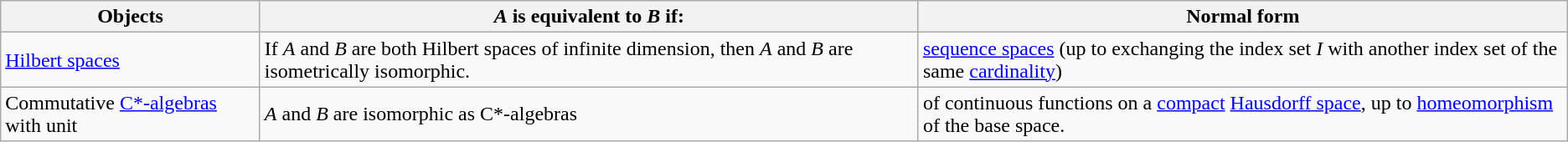<table class="wikitable">
<tr>
<th>Objects</th>
<th><em>A</em> is equivalent to <em>B</em> if:</th>
<th>Normal form</th>
</tr>
<tr>
<td><a href='#'>Hilbert spaces</a></td>
<td>If <em>A</em> and <em>B</em> are both Hilbert spaces of infinite dimension, then <em>A</em> and <em>B</em> are isometrically isomorphic.</td>
<td> <a href='#'>sequence spaces</a> (up to exchanging the index set <em>I</em> with another index set of the same <a href='#'>cardinality</a>)</td>
</tr>
<tr>
<td>Commutative <a href='#'>C*-algebras</a> with unit</td>
<td><em>A</em> and <em>B</em> are isomorphic as C*-algebras</td>
<td> of continuous functions on a <a href='#'>compact</a> <a href='#'>Hausdorff space</a>, up to <a href='#'>homeomorphism</a> of the base space.</td>
</tr>
</table>
